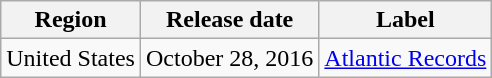<table class="wikitable">
<tr>
<th>Region</th>
<th>Release date</th>
<th>Label</th>
</tr>
<tr>
<td>United States</td>
<td>October 28, 2016</td>
<td><a href='#'>Atlantic Records</a></td>
</tr>
</table>
